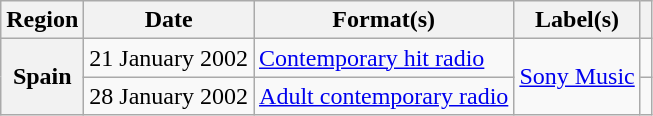<table class="wikitable sortable plainrowheaders">
<tr>
<th scope="col">Region</th>
<th scope="col">Date</th>
<th scope="col">Format(s)</th>
<th scope="col">Label(s)</th>
<th scope="col"></th>
</tr>
<tr>
<th scope="row" rowspan="2">Spain</th>
<td>21 January 2002</td>
<td><a href='#'>Contemporary hit radio</a></td>
<td rowspan="2"><a href='#'>Sony Music</a></td>
<td></td>
</tr>
<tr>
<td>28 January 2002</td>
<td><a href='#'>Adult contemporary radio</a></td>
<td></td>
</tr>
</table>
